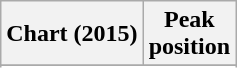<table class="wikitable sortable plainrowheaders">
<tr>
<th>Chart (2015)</th>
<th>Peak<br>position</th>
</tr>
<tr>
</tr>
<tr>
</tr>
<tr>
</tr>
</table>
